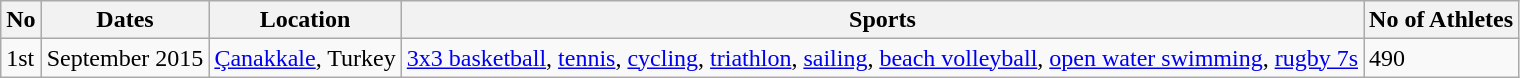<table class=wikitable>
<tr>
<th>No</th>
<th>Dates</th>
<th>Location</th>
<th>Sports</th>
<th>No of Athletes</th>
</tr>
<tr>
<td>1st</td>
<td>September 2015</td>
<td><a href='#'>Çanakkale</a>, Turkey</td>
<td><a href='#'>3x3 basketball</a>, <a href='#'>tennis</a>, <a href='#'>cycling</a>, <a href='#'>triathlon</a>, <a href='#'>sailing</a>, <a href='#'>beach volleyball</a>, <a href='#'>open water swimming</a>, <a href='#'>rugby 7s</a></td>
<td>490 </td>
</tr>
</table>
